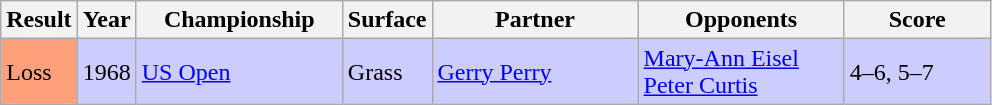<table class="sortable wikitable">
<tr>
<th style="width:40px">Result</th>
<th style="width:30px">Year</th>
<th style="width:130px">Championship</th>
<th style="width:50px">Surface</th>
<th style="width:130px">Partner</th>
<th style="width:130px">Opponents</th>
<th style="width:90px" class="unsortable">Score</th>
</tr>
<tr style="background:#ccf;">
<td style="background:#ffa07a;">Loss</td>
<td>1968</td>
<td><a href='#'>US Open</a></td>
<td>Grass</td>
<td> <a href='#'>Gerry Perry</a></td>
<td> <a href='#'>Mary-Ann Eisel</a> <br>  <a href='#'>Peter Curtis</a></td>
<td>4–6, 5–7</td>
</tr>
</table>
